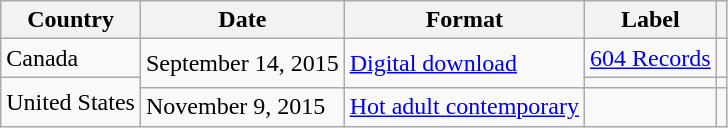<table class="wikitable">
<tr>
<th>Country</th>
<th>Date</th>
<th>Format</th>
<th>Label</th>
<th></th>
</tr>
<tr>
<td>Canada</td>
<td rowspan="2">September 14, 2015</td>
<td rowspan="2"><a href='#'>Digital download</a></td>
<td><a href='#'>604 Records</a></td>
<td></td>
</tr>
<tr>
<td rowspan="2">United States</td>
<td></td>
<td></td>
</tr>
<tr>
<td>November 9, 2015</td>
<td><a href='#'>Hot adult contemporary</a></td>
<td></td>
<td></td>
</tr>
</table>
